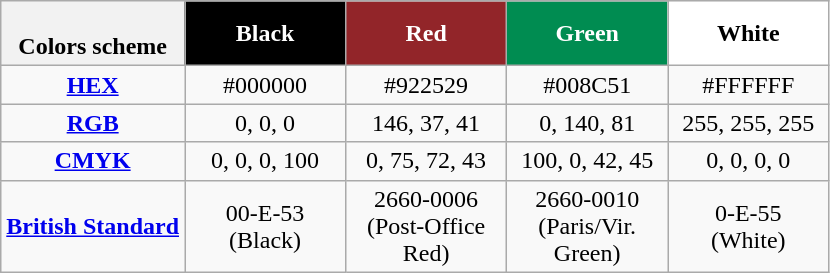<table class="wikitable" style="text-align:center">
<tr>
<th><br>Colors scheme</th>
<th style="background:#000000; width:100px; color:white;">Black</th>
<th style="background:#922529; width:100px; color:white;">Red</th>
<th style="background:#008C51; width:100px; color:white;">Green</th>
<th style="background:#FFFFFF; width:100px; color:black;">White</th>
</tr>
<tr>
<td><strong><a href='#'>HEX</a></strong></td>
<td>#000000</td>
<td>#922529</td>
<td>#008C51</td>
<td>#FFFFFF</td>
</tr>
<tr>
<td><strong><a href='#'>RGB</a></strong></td>
<td>0, 0, 0</td>
<td>146, 37, 41</td>
<td>0, 140, 81</td>
<td>255, 255, 255</td>
</tr>
<tr>
<td><strong><a href='#'>CMYK</a></strong></td>
<td>0, 0, 0, 100</td>
<td>0, 75, 72, 43</td>
<td>100, 0, 42, 45</td>
<td>0, 0, 0, 0</td>
</tr>
<tr>
<td><strong><a href='#'>British Standard</a></strong></td>
<td>00-E-53<br>(Black)</td>
<td>2660-0006<br>(Post-Office Red)</td>
<td>2660-0010<br>(Paris/Vir. Green)</td>
<td>0-E-55<br>(White)</td>
</tr>
</table>
